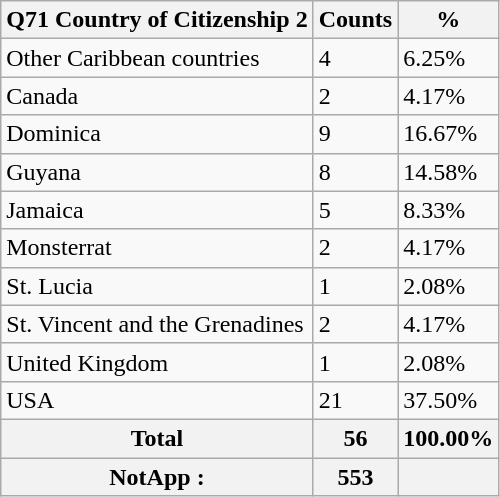<table class="wikitable sortable">
<tr>
<th>Q71 Country of Citizenship 2</th>
<th>Counts</th>
<th>%</th>
</tr>
<tr>
<td>Other Caribbean countries</td>
<td>4</td>
<td>6.25%</td>
</tr>
<tr>
<td>Canada</td>
<td>2</td>
<td>4.17%</td>
</tr>
<tr>
<td>Dominica</td>
<td>9</td>
<td>16.67%</td>
</tr>
<tr>
<td>Guyana</td>
<td>8</td>
<td>14.58%</td>
</tr>
<tr>
<td>Jamaica</td>
<td>5</td>
<td>8.33%</td>
</tr>
<tr>
<td>Monsterrat</td>
<td>2</td>
<td>4.17%</td>
</tr>
<tr>
<td>St. Lucia</td>
<td>1</td>
<td>2.08%</td>
</tr>
<tr>
<td>St. Vincent and the Grenadines</td>
<td>2</td>
<td>4.17%</td>
</tr>
<tr>
<td>United Kingdom</td>
<td>1</td>
<td>2.08%</td>
</tr>
<tr>
<td>USA</td>
<td>21</td>
<td>37.50%</td>
</tr>
<tr>
<th>Total</th>
<th>56</th>
<th>100.00%</th>
</tr>
<tr>
<th>NotApp :</th>
<th>553</th>
<th></th>
</tr>
</table>
